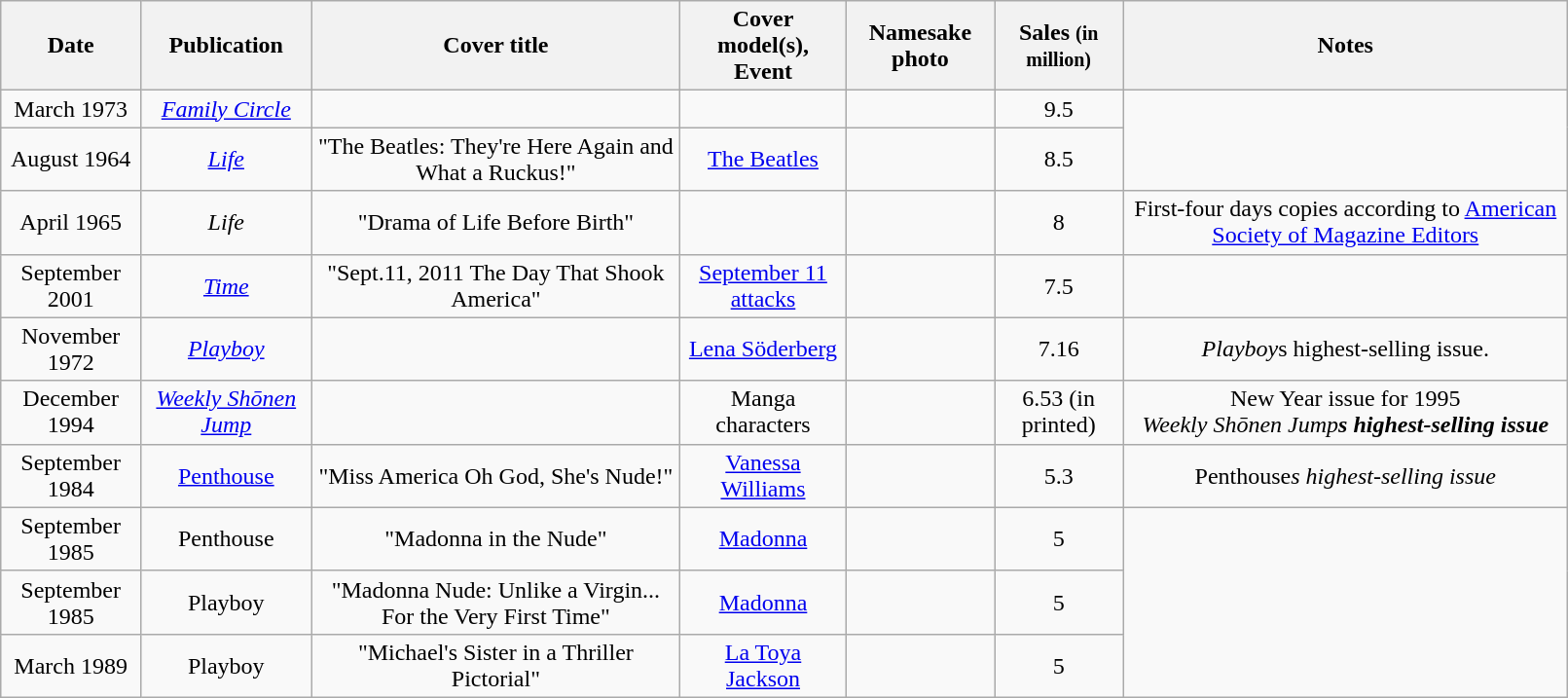<table class="wikitable sortable" style="width:85%; text-align:center;">
<tr>
<th>Date</th>
<th>Publication</th>
<th>Cover title</th>
<th>Cover model(s), <br>Event</th>
<th>Namesake photo</th>
<th>Sales <small>(in million)</small></th>
<th>Notes</th>
</tr>
<tr>
<td>March 1973</td>
<td><em><a href='#'>Family Circle</a></em></td>
<td></td>
<td></td>
<td></td>
<td>9.5</td>
</tr>
<tr>
<td>August 1964</td>
<td><em><a href='#'>Life</a></em></td>
<td>"The Beatles: They're Here Again and What a Ruckus!"</td>
<td><a href='#'>The Beatles</a></td>
<td></td>
<td>8.5</td>
</tr>
<tr>
<td>April 1965</td>
<td><em>Life</em></td>
<td>"Drama of Life Before Birth"</td>
<td></td>
<td></td>
<td>8</td>
<td>First-four days copies according to <a href='#'>American Society of Magazine Editors</a></td>
</tr>
<tr>
<td>September 2001</td>
<td><em><a href='#'>Time</a></em></td>
<td>"Sept.11, 2011 The Day That Shook America"</td>
<td><a href='#'>September 11 attacks</a></td>
<td></td>
<td>7.5</td>
</tr>
<tr>
<td>November 1972</td>
<td><em><a href='#'>Playboy</a></em></td>
<td></td>
<td><a href='#'>Lena Söderberg</a></td>
<td></td>
<td>7.16</td>
<td><em>Playboy</em>s highest-selling issue.</td>
</tr>
<tr>
<td>December 1994</td>
<td><em><a href='#'>Weekly Shōnen Jump</a></em></td>
<td></td>
<td>Manga characters</td>
<td></td>
<td>6.53 (in printed)</td>
<td>New Year issue for 1995<br><em>Weekly Shōnen Jump<strong>s highest-selling issue</td>
</tr>
<tr>
<td>September 1984</td>
<td></em><a href='#'>Penthouse</a><em></td>
<td>"Miss America Oh God, She's Nude!"</td>
<td><a href='#'>Vanessa Williams</a></td>
<td></td>
<td>5.3</td>
<td></em>Penthouse<em>s highest-selling issue</td>
</tr>
<tr>
<td>September 1985</td>
<td></em>Penthouse<em></td>
<td>"Madonna in the Nude"</td>
<td><a href='#'>Madonna</a></td>
<td></td>
<td>5</td>
</tr>
<tr>
<td>September 1985</td>
<td></em>Playboy<em></td>
<td>"Madonna Nude: Unlike a Virgin... For the Very First Time"</td>
<td><a href='#'>Madonna</a></td>
<td></td>
<td>5</td>
</tr>
<tr>
<td>March 1989</td>
<td></em>Playboy<em></td>
<td>"Michael's Sister in a Thriller Pictorial"</td>
<td><a href='#'>La Toya Jackson</a></td>
<td></td>
<td>5</td>
</tr>
</table>
